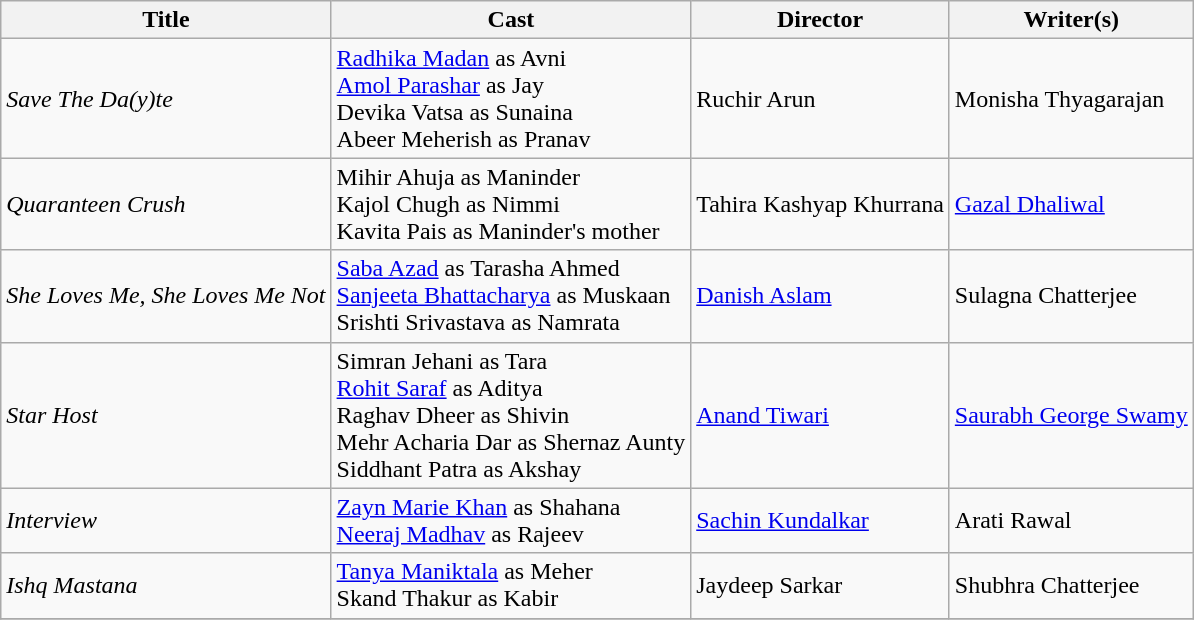<table class="wikitable">
<tr>
<th>Title</th>
<th>Cast</th>
<th>Director</th>
<th>Writer(s)</th>
</tr>
<tr>
<td><em> Save The Da(y)te </em></td>
<td><a href='#'>Radhika Madan</a> as Avni<br><a href='#'>Amol Parashar</a> as Jay<br>Devika Vatsa as Sunaina<br>Abeer Meherish as Pranav</td>
<td>Ruchir Arun</td>
<td>Monisha Thyagarajan</td>
</tr>
<tr>
<td><em> Quaranteen Crush</em></td>
<td>Mihir Ahuja as Maninder<br>Kajol Chugh as Nimmi<br>Kavita Pais as Maninder's mother</td>
<td>Tahira Kashyap Khurrana</td>
<td><a href='#'>Gazal Dhaliwal</a></td>
</tr>
<tr>
<td><em> She Loves Me, She Loves Me Not </em></td>
<td><a href='#'>Saba Azad</a> as Tarasha Ahmed<br><a href='#'>Sanjeeta Bhattacharya</a> as Muskaan<br>Srishti Srivastava as Namrata</td>
<td><a href='#'>Danish Aslam</a></td>
<td>Sulagna Chatterjee</td>
</tr>
<tr>
<td><em> Star Host </em></td>
<td>Simran Jehani as Tara<br><a href='#'>Rohit Saraf</a> as Aditya<br>Raghav Dheer as Shivin<br>Mehr Acharia Dar as Shernaz Aunty<br>Siddhant Patra as Akshay</td>
<td><a href='#'>Anand Tiwari</a></td>
<td><a href='#'>Saurabh George Swamy</a></td>
</tr>
<tr>
<td><em> Interview </em></td>
<td><a href='#'>Zayn Marie Khan</a> as Shahana<br><a href='#'>Neeraj Madhav</a> as Rajeev</td>
<td><a href='#'>Sachin Kundalkar</a></td>
<td>Arati Rawal</td>
</tr>
<tr>
<td><em> Ishq Mastana </em></td>
<td><a href='#'>Tanya Maniktala</a> as Meher<br>Skand Thakur as Kabir</td>
<td>Jaydeep Sarkar</td>
<td>Shubhra Chatterjee</td>
</tr>
<tr>
</tr>
</table>
